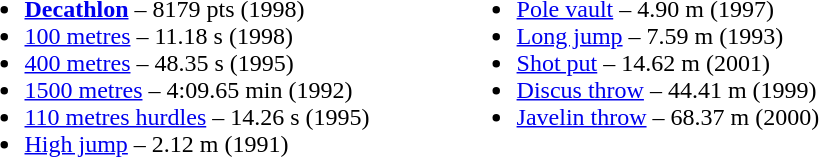<table>
<tr>
<td valign="top"><br><ul><li><strong><a href='#'>Decathlon</a></strong> – 8179 pts (1998)</li><li><a href='#'>100 metres</a> – 11.18 s (1998)</li><li><a href='#'>400 metres</a> – 48.35 s (1995)</li><li><a href='#'>1500 metres</a> – 4:09.65 min (1992)</li><li><a href='#'>110 metres hurdles</a> – 14.26 s (1995)</li><li><a href='#'>High jump</a> – 2.12 m (1991)</li></ul></td>
<td width="50"> </td>
<td valign="top"><br><ul><li><a href='#'>Pole vault</a> – 4.90 m (1997)</li><li><a href='#'>Long jump</a> – 7.59 m (1993)</li><li><a href='#'>Shot put</a> – 14.62 m (2001)</li><li><a href='#'>Discus throw</a> – 44.41 m (1999)</li><li><a href='#'>Javelin throw</a> – 68.37 m (2000)</li></ul></td>
</tr>
</table>
